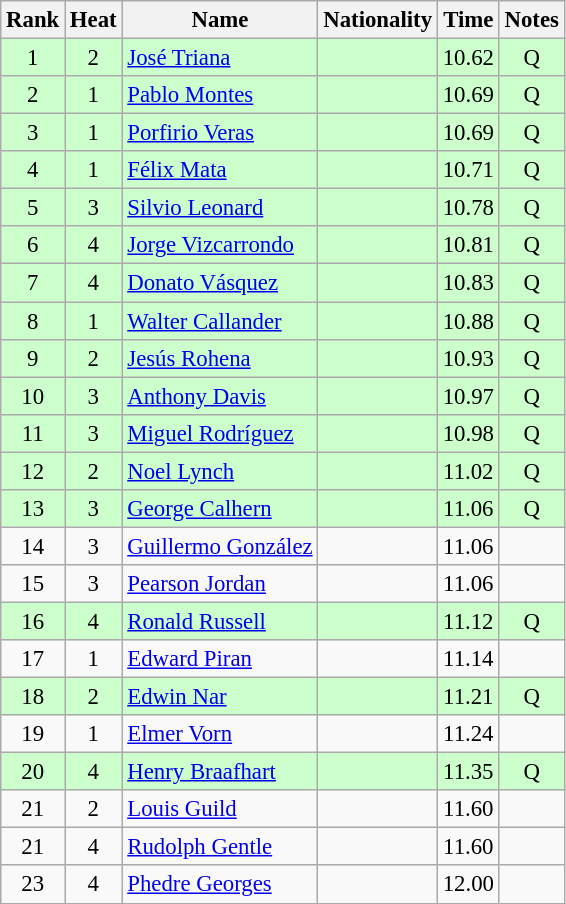<table class="wikitable sortable" style="text-align:center; font-size:95%">
<tr>
<th>Rank</th>
<th>Heat</th>
<th>Name</th>
<th>Nationality</th>
<th>Time</th>
<th>Notes</th>
</tr>
<tr bgcolor=ccffcc>
<td>1</td>
<td>2</td>
<td align=left><a href='#'>José Triana</a></td>
<td align=left></td>
<td>10.62</td>
<td>Q</td>
</tr>
<tr bgcolor=ccffcc>
<td>2</td>
<td>1</td>
<td align=left><a href='#'>Pablo Montes</a></td>
<td align=left></td>
<td>10.69</td>
<td>Q</td>
</tr>
<tr bgcolor=ccffcc>
<td>3</td>
<td>1</td>
<td align=left><a href='#'>Porfirio Veras</a></td>
<td align=left></td>
<td>10.69</td>
<td>Q</td>
</tr>
<tr bgcolor=ccffcc>
<td>4</td>
<td>1</td>
<td align=left><a href='#'>Félix Mata</a></td>
<td align=left></td>
<td>10.71</td>
<td>Q</td>
</tr>
<tr bgcolor=ccffcc>
<td>5</td>
<td>3</td>
<td align=left><a href='#'>Silvio Leonard</a></td>
<td align=left></td>
<td>10.78</td>
<td>Q</td>
</tr>
<tr bgcolor=ccffcc>
<td>6</td>
<td>4</td>
<td align=left><a href='#'>Jorge Vizcarrondo</a></td>
<td align=left></td>
<td>10.81</td>
<td>Q</td>
</tr>
<tr bgcolor=ccffcc>
<td>7</td>
<td>4</td>
<td align=left><a href='#'>Donato Vásquez</a></td>
<td align=left></td>
<td>10.83</td>
<td>Q</td>
</tr>
<tr bgcolor=ccffcc>
<td>8</td>
<td>1</td>
<td align=left><a href='#'>Walter Callander</a></td>
<td align=left></td>
<td>10.88</td>
<td>Q</td>
</tr>
<tr bgcolor=ccffcc>
<td>9</td>
<td>2</td>
<td align=left><a href='#'>Jesús Rohena</a></td>
<td align=left></td>
<td>10.93</td>
<td>Q</td>
</tr>
<tr bgcolor=ccffcc>
<td>10</td>
<td>3</td>
<td align=left><a href='#'>Anthony Davis</a></td>
<td align=left></td>
<td>10.97</td>
<td>Q</td>
</tr>
<tr bgcolor=ccffcc>
<td>11</td>
<td>3</td>
<td align=left><a href='#'>Miguel Rodríguez</a></td>
<td align=left></td>
<td>10.98</td>
<td>Q</td>
</tr>
<tr bgcolor=ccffcc>
<td>12</td>
<td>2</td>
<td align=left><a href='#'>Noel Lynch</a></td>
<td align=left></td>
<td>11.02</td>
<td>Q</td>
</tr>
<tr bgcolor=ccffcc>
<td>13</td>
<td>3</td>
<td align=left><a href='#'>George Calhern</a></td>
<td align=left></td>
<td>11.06</td>
<td>Q</td>
</tr>
<tr>
<td>14</td>
<td>3</td>
<td align=left><a href='#'>Guillermo González</a></td>
<td align=left></td>
<td>11.06</td>
<td></td>
</tr>
<tr>
<td>15</td>
<td>3</td>
<td align=left><a href='#'>Pearson Jordan</a></td>
<td align=left></td>
<td>11.06</td>
<td></td>
</tr>
<tr bgcolor=ccffcc>
<td>16</td>
<td>4</td>
<td align=left><a href='#'>Ronald Russell</a></td>
<td align=left></td>
<td>11.12</td>
<td>Q</td>
</tr>
<tr>
<td>17</td>
<td>1</td>
<td align=left><a href='#'>Edward Piran</a></td>
<td align=left></td>
<td>11.14</td>
<td></td>
</tr>
<tr bgcolor=ccffcc>
<td>18</td>
<td>2</td>
<td align=left><a href='#'>Edwin Nar</a></td>
<td align=left></td>
<td>11.21</td>
<td>Q</td>
</tr>
<tr>
<td>19</td>
<td>1</td>
<td align=left><a href='#'>Elmer Vorn</a></td>
<td align=left></td>
<td>11.24</td>
<td></td>
</tr>
<tr bgcolor=ccffcc>
<td>20</td>
<td>4</td>
<td align=left><a href='#'>Henry Braafhart</a></td>
<td align=left></td>
<td>11.35</td>
<td>Q</td>
</tr>
<tr>
<td>21</td>
<td>2</td>
<td align=left><a href='#'>Louis Guild</a></td>
<td align=left></td>
<td>11.60</td>
<td></td>
</tr>
<tr>
<td>21</td>
<td>4</td>
<td align=left><a href='#'>Rudolph Gentle</a></td>
<td align=left></td>
<td>11.60</td>
<td></td>
</tr>
<tr>
<td>23</td>
<td>4</td>
<td align=left><a href='#'>Phedre Georges</a></td>
<td align=left></td>
<td>12.00</td>
<td></td>
</tr>
</table>
